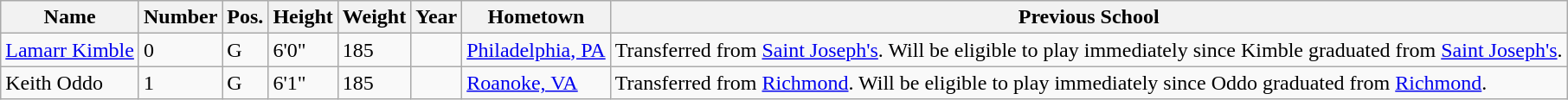<table class="wikitable sortable" border="1">
<tr>
<th>Name</th>
<th>Number</th>
<th>Pos.</th>
<th>Height</th>
<th>Weight</th>
<th>Year</th>
<th>Hometown</th>
<th class="unsortable">Previous School</th>
</tr>
<tr>
<td><a href='#'>Lamarr Kimble</a></td>
<td>0</td>
<td>G</td>
<td>6'0"</td>
<td>185</td>
<td></td>
<td><a href='#'>Philadelphia, PA</a></td>
<td>Transferred from <a href='#'>Saint Joseph's</a>. Will be eligible to play immediately since Kimble graduated from <a href='#'>Saint Joseph's</a>.</td>
</tr>
<tr>
<td>Keith Oddo</td>
<td>1</td>
<td>G</td>
<td>6'1"</td>
<td>185</td>
<td></td>
<td><a href='#'>Roanoke, VA</a></td>
<td>Transferred from <a href='#'>Richmond</a>. Will be eligible to play immediately since Oddo graduated from <a href='#'>Richmond</a>.</td>
</tr>
</table>
